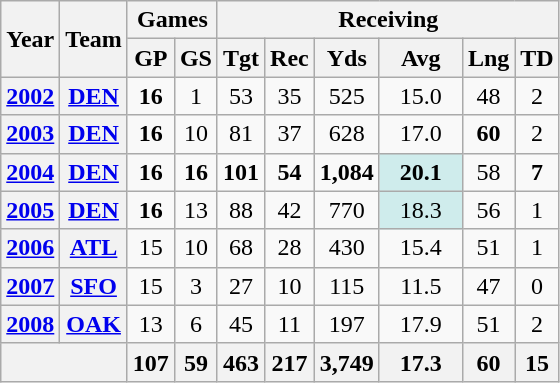<table class="wikitable" style="text-align:center">
<tr>
<th rowspan="2">Year</th>
<th rowspan="2">Team</th>
<th colspan="2">Games</th>
<th colspan="6">Receiving</th>
</tr>
<tr>
<th>GP</th>
<th>GS</th>
<th>Tgt</th>
<th>Rec</th>
<th>Yds</th>
<th>Avg</th>
<th>Lng</th>
<th>TD</th>
</tr>
<tr>
<th><a href='#'>2002</a></th>
<th><a href='#'>DEN</a></th>
<td><strong>16</strong></td>
<td>1</td>
<td>53</td>
<td>35</td>
<td>525</td>
<td>15.0</td>
<td>48</td>
<td>2</td>
</tr>
<tr>
<th><a href='#'>2003</a></th>
<th><a href='#'>DEN</a></th>
<td><strong>16</strong></td>
<td>10</td>
<td>81</td>
<td>37</td>
<td>628</td>
<td>17.0</td>
<td><strong>60</strong></td>
<td>2</td>
</tr>
<tr>
<th><a href='#'>2004</a></th>
<th><a href='#'>DEN</a></th>
<td><strong>16</strong></td>
<td><strong>16</strong></td>
<td><strong>101</strong></td>
<td><strong>54</strong></td>
<td><strong>1,084</strong></td>
<td style="background:#cfecec; width:3em;"><strong>20.1</strong></td>
<td>58</td>
<td><strong>7</strong></td>
</tr>
<tr>
<th><a href='#'>2005</a></th>
<th><a href='#'>DEN</a></th>
<td><strong>16</strong></td>
<td>13</td>
<td>88</td>
<td>42</td>
<td>770</td>
<td style="background:#cfecec; width:3em;">18.3</td>
<td>56</td>
<td>1</td>
</tr>
<tr>
<th><a href='#'>2006</a></th>
<th><a href='#'>ATL</a></th>
<td>15</td>
<td>10</td>
<td>68</td>
<td>28</td>
<td>430</td>
<td>15.4</td>
<td>51</td>
<td>1</td>
</tr>
<tr>
<th><a href='#'>2007</a></th>
<th><a href='#'>SFO</a></th>
<td>15</td>
<td>3</td>
<td>27</td>
<td>10</td>
<td>115</td>
<td>11.5</td>
<td>47</td>
<td>0</td>
</tr>
<tr>
<th><a href='#'>2008</a></th>
<th><a href='#'>OAK</a></th>
<td>13</td>
<td>6</td>
<td>45</td>
<td>11</td>
<td>197</td>
<td>17.9</td>
<td>51</td>
<td>2</td>
</tr>
<tr>
<th colspan="2"></th>
<th>107</th>
<th>59</th>
<th>463</th>
<th>217</th>
<th>3,749</th>
<th>17.3</th>
<th>60</th>
<th>15</th>
</tr>
</table>
